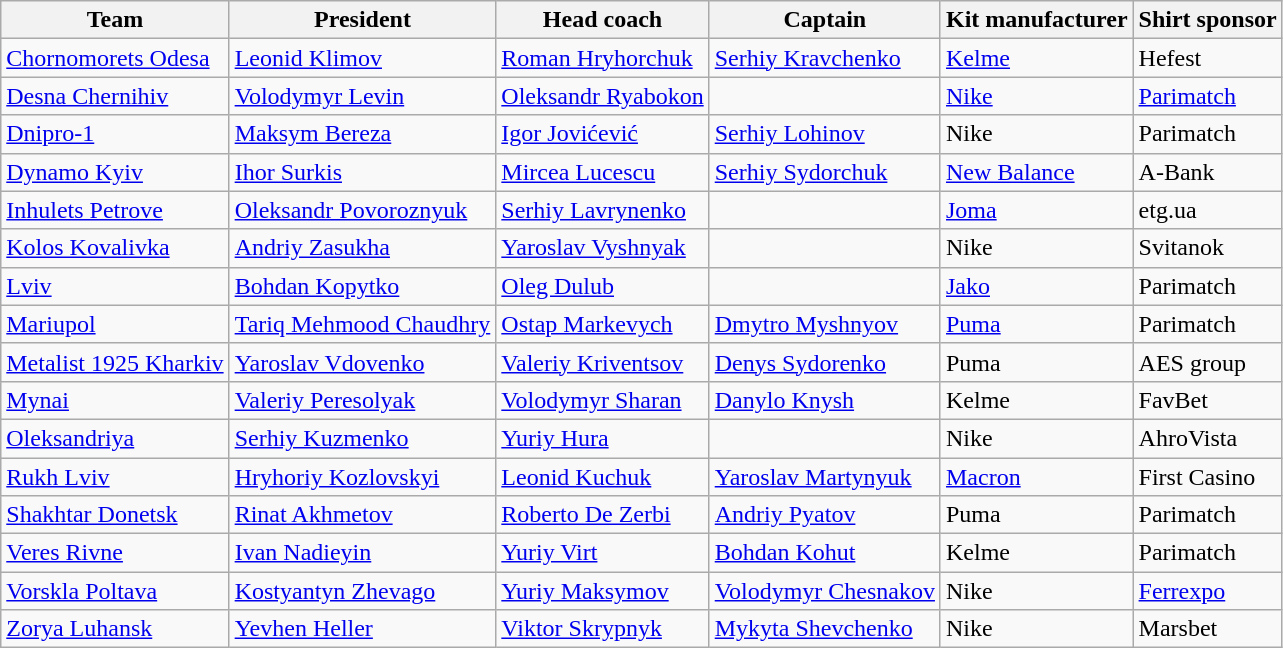<table class="wikitable" style="text-align:left;">
<tr>
<th>Team</th>
<th>President</th>
<th>Head coach</th>
<th>Captain</th>
<th>Kit manufacturer</th>
<th>Shirt sponsor</th>
</tr>
<tr>
<td><a href='#'>Chornomorets Odesa</a></td>
<td><a href='#'>Leonid Klimov</a></td>
<td> <a href='#'>Roman Hryhorchuk</a></td>
<td> <a href='#'>Serhiy Kravchenko</a></td>
<td><a href='#'>Kelme</a></td>
<td>Hefest</td>
</tr>
<tr>
<td><a href='#'>Desna Chernihiv</a></td>
<td><a href='#'>Volodymyr Levin</a></td>
<td> <a href='#'>Oleksandr Ryabokon</a></td>
<td></td>
<td><a href='#'>Nike</a></td>
<td><a href='#'>Parimatch</a></td>
</tr>
<tr>
<td><a href='#'>Dnipro-1</a></td>
<td><a href='#'>Maksym Bereza</a></td>
<td> <a href='#'>Igor Jovićević</a></td>
<td> <a href='#'>Serhiy Lohinov</a></td>
<td>Nike</td>
<td>Parimatch</td>
</tr>
<tr>
<td><a href='#'>Dynamo Kyiv</a></td>
<td><a href='#'>Ihor Surkis</a></td>
<td> <a href='#'>Mircea Lucescu</a></td>
<td> <a href='#'>Serhiy Sydorchuk</a></td>
<td><a href='#'>New Balance</a></td>
<td>A-Bank</td>
</tr>
<tr>
<td><a href='#'>Inhulets Petrove</a></td>
<td><a href='#'>Oleksandr Povoroznyuk</a></td>
<td> <a href='#'>Serhiy Lavrynenko</a></td>
<td></td>
<td><a href='#'>Joma</a></td>
<td>etg.ua</td>
</tr>
<tr>
<td><a href='#'>Kolos Kovalivka</a></td>
<td><a href='#'>Andriy Zasukha</a></td>
<td> <a href='#'>Yaroslav Vyshnyak</a></td>
<td></td>
<td>Nike</td>
<td>Svitanok</td>
</tr>
<tr>
<td><a href='#'>Lviv</a></td>
<td><a href='#'>Bohdan Kopytko</a></td>
<td> <a href='#'>Oleg Dulub</a></td>
<td></td>
<td><a href='#'>Jako</a></td>
<td>Parimatch</td>
</tr>
<tr>
<td><a href='#'>Mariupol</a></td>
<td><a href='#'>Tariq Mehmood Chaudhry</a></td>
<td> <a href='#'>Ostap Markevych</a></td>
<td> <a href='#'>Dmytro Myshnyov</a></td>
<td><a href='#'>Puma</a></td>
<td>Parimatch</td>
</tr>
<tr>
<td><a href='#'>Metalist 1925 Kharkiv</a></td>
<td><a href='#'>Yaroslav Vdovenko</a></td>
<td> <a href='#'>Valeriy Kriventsov</a></td>
<td> <a href='#'>Denys Sydorenko</a></td>
<td>Puma</td>
<td>AES group</td>
</tr>
<tr>
<td><a href='#'>Mynai</a></td>
<td><a href='#'>Valeriy Peresolyak</a></td>
<td> <a href='#'>Volodymyr Sharan</a></td>
<td> <a href='#'>Danylo Knysh</a></td>
<td>Kelme</td>
<td>FavBet</td>
</tr>
<tr>
<td><a href='#'>Oleksandriya</a></td>
<td><a href='#'>Serhiy Kuzmenko</a></td>
<td> <a href='#'>Yuriy Hura</a></td>
<td></td>
<td>Nike</td>
<td>AhroVista</td>
</tr>
<tr>
<td><a href='#'>Rukh Lviv</a></td>
<td><a href='#'>Hryhoriy Kozlovskyi</a></td>
<td> <a href='#'>Leonid Kuchuk</a></td>
<td> <a href='#'>Yaroslav Martynyuk</a></td>
<td><a href='#'>Macron</a></td>
<td>First Casino</td>
</tr>
<tr>
<td><a href='#'>Shakhtar Donetsk</a></td>
<td><a href='#'>Rinat Akhmetov</a></td>
<td> <a href='#'>Roberto De Zerbi</a></td>
<td> <a href='#'>Andriy Pyatov</a></td>
<td>Puma</td>
<td>Parimatch</td>
</tr>
<tr>
<td><a href='#'>Veres Rivne</a></td>
<td><a href='#'>Ivan Nadieyin</a></td>
<td> <a href='#'>Yuriy Virt</a></td>
<td> <a href='#'>Bohdan Kohut</a></td>
<td>Kelme</td>
<td>Parimatch</td>
</tr>
<tr>
<td><a href='#'>Vorskla Poltava</a></td>
<td><a href='#'>Kostyantyn Zhevago</a></td>
<td> <a href='#'>Yuriy Maksymov</a></td>
<td> <a href='#'>Volodymyr Chesnakov</a></td>
<td>Nike</td>
<td><a href='#'>Ferrexpo</a></td>
</tr>
<tr>
<td><a href='#'>Zorya Luhansk</a></td>
<td><a href='#'>Yevhen Heller</a></td>
<td> <a href='#'>Viktor Skrypnyk</a></td>
<td> <a href='#'>Mykyta Shevchenko</a></td>
<td>Nike</td>
<td>Marsbet</td>
</tr>
</table>
